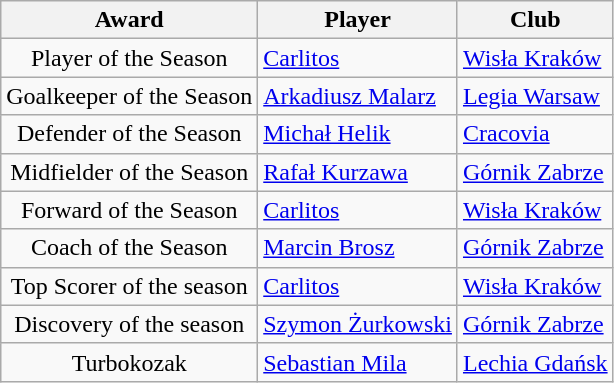<table class="wikitable" style="text-align:center">
<tr>
<th>Award</th>
<th>Player</th>
<th>Club</th>
</tr>
<tr>
<td>Player of the Season</td>
<td align="left"> <a href='#'>Carlitos</a></td>
<td align="left"><a href='#'>Wisła Kraków</a></td>
</tr>
<tr>
<td>Goalkeeper of the Season</td>
<td align="left"> <a href='#'>Arkadiusz Malarz</a></td>
<td align="left"><a href='#'>Legia Warsaw</a></td>
</tr>
<tr>
<td>Defender of the Season</td>
<td align="left"> <a href='#'>Michał Helik</a></td>
<td align="left"><a href='#'>Cracovia</a></td>
</tr>
<tr>
<td>Midfielder of the Season</td>
<td align="left"> <a href='#'>Rafał Kurzawa</a></td>
<td align="left"><a href='#'>Górnik Zabrze</a></td>
</tr>
<tr>
<td>Forward of the Season</td>
<td align="left"> <a href='#'>Carlitos</a></td>
<td align="left"><a href='#'>Wisła Kraków</a></td>
</tr>
<tr>
<td>Coach of the Season</td>
<td align="left"> <a href='#'>Marcin Brosz</a></td>
<td align="left"><a href='#'>Górnik Zabrze</a></td>
</tr>
<tr>
<td>Top Scorer of the season</td>
<td align="left"> <a href='#'>Carlitos</a></td>
<td align="left"><a href='#'>Wisła Kraków</a></td>
</tr>
<tr>
<td>Discovery of the season</td>
<td align="left"> <a href='#'>Szymon Żurkowski</a></td>
<td align="left"><a href='#'>Górnik Zabrze</a></td>
</tr>
<tr>
<td>Turbokozak</td>
<td align="left"> <a href='#'>Sebastian Mila</a></td>
<td align="left"><a href='#'>Lechia Gdańsk</a></td>
</tr>
</table>
